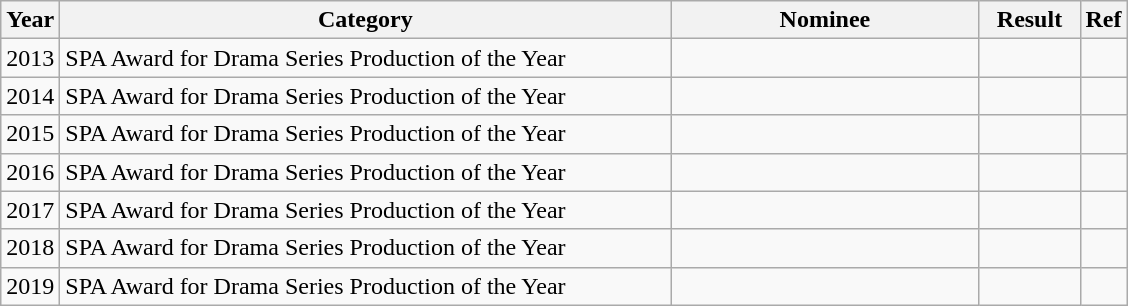<table class="wikitable">
<tr>
<th>Year</th>
<th width="400">Category</th>
<th width="198">Nominee</th>
<th width="60">Result</th>
<th>Ref</th>
</tr>
<tr>
<td>2013</td>
<td>SPA Award for Drama Series Production of the Year</td>
<td></td>
<td></td>
<td></td>
</tr>
<tr>
<td>2014</td>
<td>SPA Award for Drama Series Production of the Year</td>
<td></td>
<td></td>
<td></td>
</tr>
<tr>
<td>2015</td>
<td>SPA Award for Drama Series Production of the Year</td>
<td></td>
<td></td>
<td></td>
</tr>
<tr>
<td>2016</td>
<td>SPA Award for Drama Series Production of the Year</td>
<td></td>
<td></td>
<td></td>
</tr>
<tr>
<td>2017</td>
<td>SPA Award for Drama Series Production of the Year</td>
<td></td>
<td></td>
<td></td>
</tr>
<tr>
<td>2018</td>
<td>SPA Award for Drama Series Production of the Year</td>
<td></td>
<td></td>
<td></td>
</tr>
<tr>
<td>2019</td>
<td>SPA Award for Drama Series Production of the Year</td>
<td></td>
<td></td>
<td></td>
</tr>
</table>
